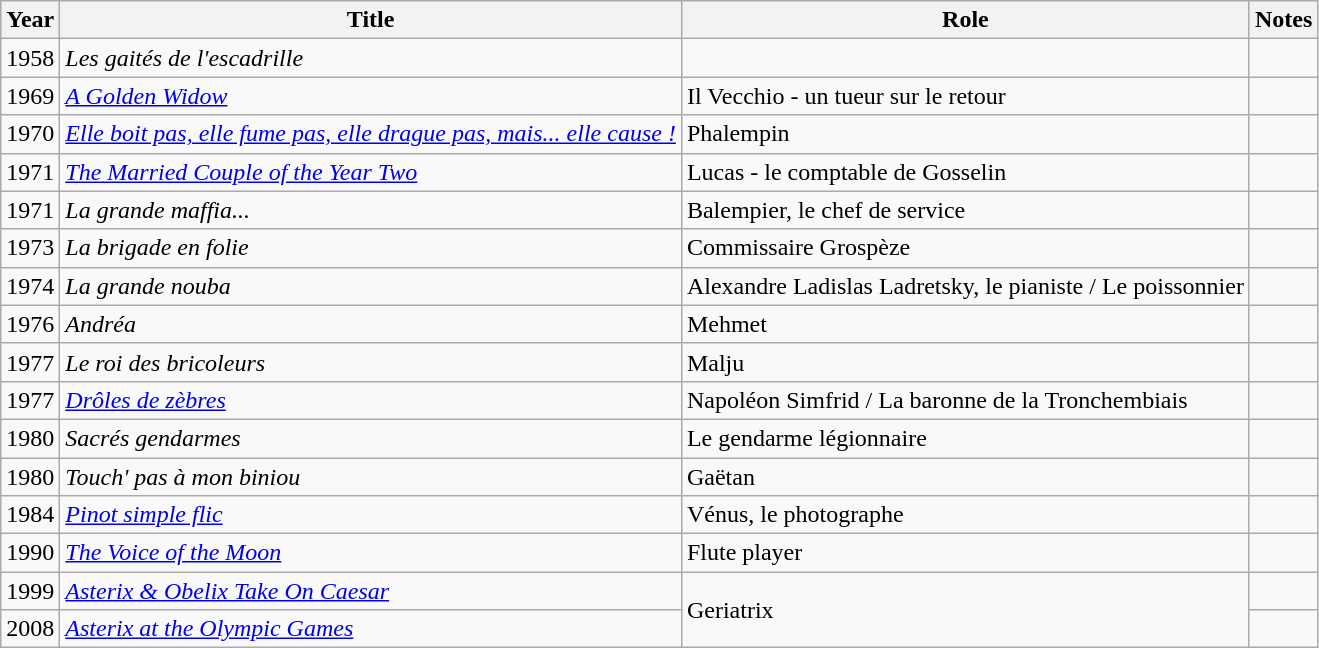<table class="wikitable">
<tr>
<th>Year</th>
<th>Title</th>
<th>Role</th>
<th>Notes</th>
</tr>
<tr>
<td>1958</td>
<td><em>Les gaités de l'escadrille</em></td>
<td></td>
<td></td>
</tr>
<tr>
<td>1969</td>
<td><em><a href='#'>A Golden Widow</a></em></td>
<td>Il Vecchio - un tueur sur le retour</td>
<td></td>
</tr>
<tr>
<td>1970</td>
<td><em><a href='#'>Elle boit pas, elle fume pas, elle drague pas, mais... elle cause !</a></em></td>
<td>Phalempin</td>
<td></td>
</tr>
<tr>
<td>1971</td>
<td><em><a href='#'>The Married Couple of the Year Two</a></em></td>
<td>Lucas - le comptable de Gosselin</td>
<td></td>
</tr>
<tr>
<td>1971</td>
<td><em>La grande maffia...</em></td>
<td>Balempier, le chef de service</td>
<td></td>
</tr>
<tr>
<td>1973</td>
<td><em>La brigade en folie</em></td>
<td>Commissaire Grospèze</td>
<td></td>
</tr>
<tr>
<td>1974</td>
<td><em>La grande nouba</em></td>
<td>Alexandre Ladislas Ladretsky, le pianiste / Le poissonnier</td>
<td></td>
</tr>
<tr>
<td>1976</td>
<td><em>Andréa</em></td>
<td>Mehmet</td>
<td></td>
</tr>
<tr>
<td>1977</td>
<td><em>Le roi des bricoleurs</em></td>
<td>Malju</td>
<td></td>
</tr>
<tr>
<td>1977</td>
<td><em><a href='#'>Drôles de zèbres</a></em></td>
<td>Napoléon Simfrid / La baronne de la Tronchembiais</td>
<td></td>
</tr>
<tr>
<td>1980</td>
<td><em>Sacrés gendarmes</em></td>
<td>Le gendarme légionnaire</td>
<td></td>
</tr>
<tr>
<td>1980</td>
<td><em>Touch' pas à mon biniou</em></td>
<td>Gaëtan</td>
<td></td>
</tr>
<tr>
<td>1984</td>
<td><em><a href='#'>Pinot simple flic</a></em></td>
<td>Vénus, le photographe</td>
<td></td>
</tr>
<tr>
<td>1990</td>
<td><em><a href='#'>The Voice of the Moon</a></em></td>
<td>Flute player</td>
<td></td>
</tr>
<tr>
<td>1999</td>
<td><em><a href='#'>Asterix & Obelix Take On Caesar</a></em></td>
<td rowspan="2">Geriatrix</td>
<td></td>
</tr>
<tr>
<td>2008</td>
<td><em><a href='#'>Asterix at the Olympic Games</a></em></td>
<td></td>
</tr>
</table>
